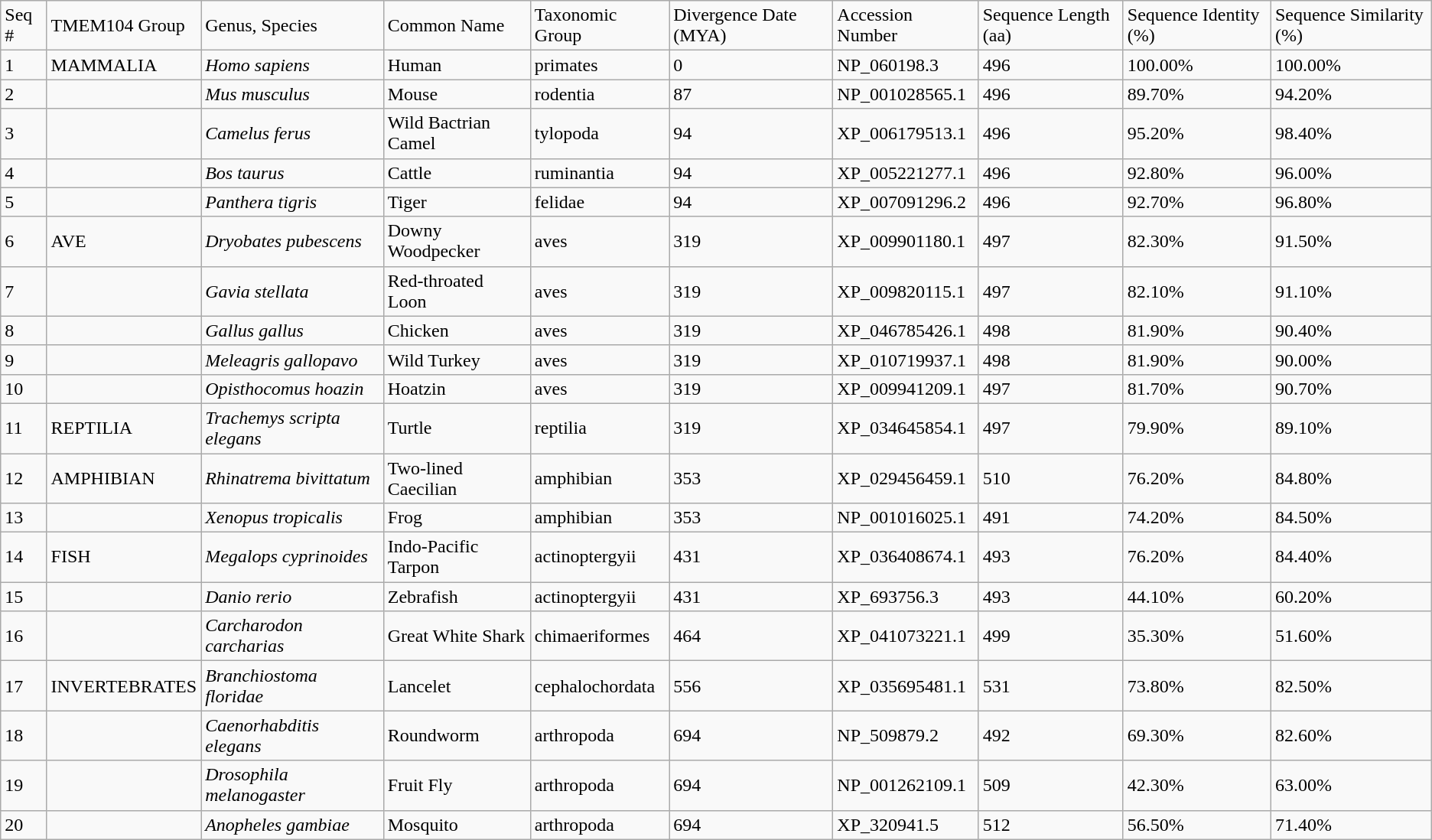<table class="wikitable">
<tr>
<td>Seq #</td>
<td>TMEM104 Group</td>
<td>Genus, Species</td>
<td>Common Name</td>
<td>Taxonomic Group</td>
<td>Divergence Date (MYA)</td>
<td>Accession Number</td>
<td>Sequence Length (aa)</td>
<td>Sequence Identity (%)</td>
<td>Sequence Similarity (%)</td>
</tr>
<tr>
<td>1</td>
<td>MAMMALIA</td>
<td><em>Homo sapiens</em></td>
<td>Human</td>
<td>primates</td>
<td>0</td>
<td>NP_060198.3</td>
<td>496</td>
<td>100.00%</td>
<td>100.00%</td>
</tr>
<tr>
<td>2</td>
<td></td>
<td><em>Mus musculus</em></td>
<td>Mouse</td>
<td>rodentia</td>
<td>87</td>
<td>NP_001028565.1</td>
<td>496</td>
<td>89.70%</td>
<td>94.20%</td>
</tr>
<tr>
<td>3</td>
<td></td>
<td><em>Camelus ferus</em></td>
<td>Wild Bactrian Camel</td>
<td>tylopoda</td>
<td>94</td>
<td>XP_006179513.1</td>
<td>496</td>
<td>95.20%</td>
<td>98.40%</td>
</tr>
<tr>
<td>4</td>
<td></td>
<td><em>Bos taurus</em></td>
<td>Cattle</td>
<td>ruminantia</td>
<td>94</td>
<td>XP_005221277.1</td>
<td>496</td>
<td>92.80%</td>
<td>96.00%</td>
</tr>
<tr>
<td>5</td>
<td></td>
<td><em>Panthera tigris</em></td>
<td>Tiger</td>
<td>felidae</td>
<td>94</td>
<td>XP_007091296.2</td>
<td>496</td>
<td>92.70%</td>
<td>96.80%</td>
</tr>
<tr>
<td>6</td>
<td>AVE</td>
<td><em>Dryobates pubescens</em></td>
<td>Downy Woodpecker</td>
<td>aves</td>
<td>319</td>
<td>XP_009901180.1</td>
<td>497</td>
<td>82.30%</td>
<td>91.50%</td>
</tr>
<tr>
<td>7</td>
<td></td>
<td><em>Gavia stellata</em></td>
<td>Red-throated Loon</td>
<td>aves</td>
<td>319</td>
<td>XP_009820115.1</td>
<td>497</td>
<td>82.10%</td>
<td>91.10%</td>
</tr>
<tr>
<td>8</td>
<td></td>
<td><em>Gallus gallus</em></td>
<td>Chicken</td>
<td>aves</td>
<td>319</td>
<td>XP_046785426.1</td>
<td>498</td>
<td>81.90%</td>
<td>90.40%</td>
</tr>
<tr>
<td>9</td>
<td></td>
<td><em>Meleagris gallopavo</em></td>
<td>Wild Turkey</td>
<td>aves</td>
<td>319</td>
<td>XP_010719937.1</td>
<td>498</td>
<td>81.90%</td>
<td>90.00%</td>
</tr>
<tr>
<td>10</td>
<td></td>
<td><em>Opisthocomus hoazin</em></td>
<td>Hoatzin</td>
<td>aves</td>
<td>319</td>
<td>XP_009941209.1</td>
<td>497</td>
<td>81.70%</td>
<td>90.70%</td>
</tr>
<tr>
<td>11</td>
<td>REPTILIA</td>
<td><em>Trachemys scripta elegans</em></td>
<td>Turtle</td>
<td>reptilia</td>
<td>319</td>
<td>XP_034645854.1</td>
<td>497</td>
<td>79.90%</td>
<td>89.10%</td>
</tr>
<tr>
<td>12</td>
<td>AMPHIBIAN</td>
<td><em>Rhinatrema bivittatum</em></td>
<td>Two-lined Caecilian</td>
<td>amphibian</td>
<td>353</td>
<td>XP_029456459.1</td>
<td>510</td>
<td>76.20%</td>
<td>84.80%</td>
</tr>
<tr>
<td>13</td>
<td></td>
<td><em>Xenopus tropicalis</em></td>
<td>Frog</td>
<td>amphibian</td>
<td>353</td>
<td>NP_001016025.1</td>
<td>491</td>
<td>74.20%</td>
<td>84.50%</td>
</tr>
<tr>
<td>14</td>
<td>FISH</td>
<td><em>Megalops cyprinoides</em></td>
<td>Indo-Pacific Tarpon</td>
<td>actinoptergyii</td>
<td>431</td>
<td>XP_036408674.1</td>
<td>493</td>
<td>76.20%</td>
<td>84.40%</td>
</tr>
<tr>
<td>15</td>
<td></td>
<td><em>Danio rerio</em></td>
<td>Zebrafish</td>
<td>actinoptergyii</td>
<td>431</td>
<td>XP_693756.3</td>
<td>493</td>
<td>44.10%</td>
<td>60.20%</td>
</tr>
<tr>
<td>16</td>
<td></td>
<td><em>Carcharodon carcharias</em></td>
<td>Great White Shark</td>
<td>chimaeriformes</td>
<td>464</td>
<td>XP_041073221.1</td>
<td>499</td>
<td>35.30%</td>
<td>51.60%</td>
</tr>
<tr>
<td>17</td>
<td>INVERTEBRATES</td>
<td><em>Branchiostoma floridae</em></td>
<td>Lancelet</td>
<td>cephalochordata</td>
<td>556</td>
<td>XP_035695481.1</td>
<td>531</td>
<td>73.80%</td>
<td>82.50%</td>
</tr>
<tr>
<td>18</td>
<td></td>
<td><em>Caenorhabditis elegans</em></td>
<td>Roundworm</td>
<td>arthropoda</td>
<td>694</td>
<td>NP_509879.2</td>
<td>492</td>
<td>69.30%</td>
<td>82.60%</td>
</tr>
<tr>
<td>19</td>
<td></td>
<td><em>Drosophila melanogaster</em></td>
<td>Fruit Fly</td>
<td>arthropoda</td>
<td>694</td>
<td>NP_001262109.1</td>
<td>509</td>
<td>42.30%</td>
<td>63.00%</td>
</tr>
<tr>
<td>20</td>
<td></td>
<td><em>Anopheles gambiae</em></td>
<td>Mosquito</td>
<td>arthropoda</td>
<td>694</td>
<td>XP_320941.5</td>
<td>512</td>
<td>56.50%</td>
<td>71.40%</td>
</tr>
</table>
